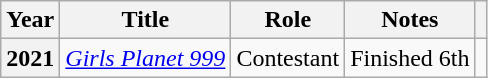<table class="wikitable plainrowheaders">
<tr>
<th scope="col">Year</th>
<th scope="col">Title</th>
<th scope="col">Role</th>
<th scope="col">Notes</th>
<th scope="col" class="unsortable"></th>
</tr>
<tr>
<th scope="row">2021</th>
<td><em><a href='#'>Girls Planet 999</a></em></td>
<td>Contestant</td>
<td>Finished 6th</td>
<td style="text-align:center"></td>
</tr>
</table>
